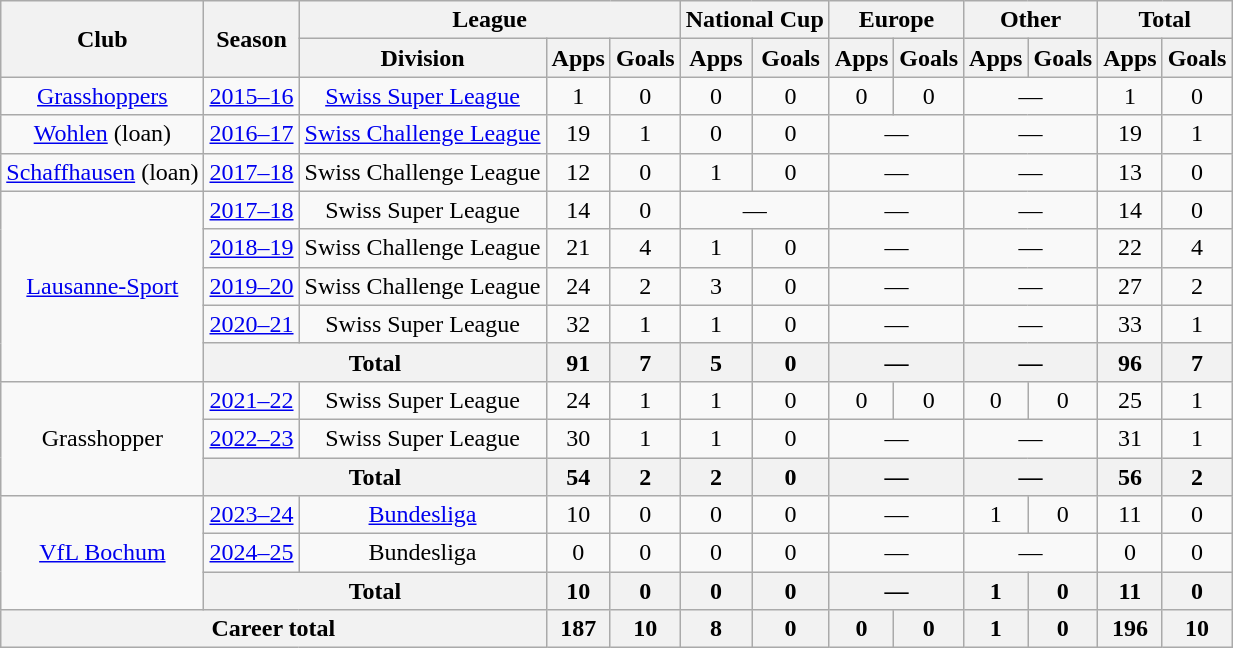<table class="wikitable" style="text-align:center">
<tr>
<th rowspan="2">Club</th>
<th rowspan="2">Season</th>
<th colspan="3">League</th>
<th colspan="2">National Cup</th>
<th colspan="2">Europe</th>
<th colspan="2">Other</th>
<th colspan="2">Total</th>
</tr>
<tr>
<th>Division</th>
<th>Apps</th>
<th>Goals</th>
<th>Apps</th>
<th>Goals</th>
<th>Apps</th>
<th>Goals</th>
<th>Apps</th>
<th>Goals</th>
<th>Apps</th>
<th>Goals</th>
</tr>
<tr>
<td><a href='#'>Grasshoppers</a></td>
<td><a href='#'>2015–16</a></td>
<td><a href='#'>Swiss Super League</a></td>
<td>1</td>
<td>0</td>
<td>0</td>
<td>0</td>
<td>0</td>
<td>0</td>
<td colspan="2">—</td>
<td>1</td>
<td>0</td>
</tr>
<tr>
<td><a href='#'>Wohlen</a> (loan)</td>
<td><a href='#'>2016–17</a></td>
<td><a href='#'>Swiss Challenge League</a></td>
<td>19</td>
<td>1</td>
<td>0</td>
<td>0</td>
<td colspan="2">—</td>
<td colspan="2">—</td>
<td>19</td>
<td>1</td>
</tr>
<tr>
<td><a href='#'>Schaffhausen</a> (loan)</td>
<td><a href='#'>2017–18</a></td>
<td>Swiss Challenge League</td>
<td>12</td>
<td>0</td>
<td>1</td>
<td>0</td>
<td colspan="2">—</td>
<td colspan="2">—</td>
<td>13</td>
<td>0</td>
</tr>
<tr>
<td rowspan="5"><a href='#'>Lausanne-Sport</a></td>
<td><a href='#'>2017–18</a></td>
<td>Swiss Super League</td>
<td>14</td>
<td>0</td>
<td colspan="2">—</td>
<td colspan="2">—</td>
<td colspan="2">—</td>
<td>14</td>
<td>0</td>
</tr>
<tr>
<td><a href='#'>2018–19</a></td>
<td>Swiss Challenge League</td>
<td>21</td>
<td>4</td>
<td>1</td>
<td>0</td>
<td colspan="2">—</td>
<td colspan="2">—</td>
<td>22</td>
<td>4</td>
</tr>
<tr>
<td><a href='#'>2019–20</a></td>
<td>Swiss Challenge League</td>
<td>24</td>
<td>2</td>
<td>3</td>
<td>0</td>
<td colspan="2">—</td>
<td colspan="2">—</td>
<td>27</td>
<td>2</td>
</tr>
<tr>
<td><a href='#'>2020–21</a></td>
<td>Swiss Super League</td>
<td>32</td>
<td>1</td>
<td>1</td>
<td>0</td>
<td colspan="2">—</td>
<td colspan="2">—</td>
<td>33</td>
<td>1</td>
</tr>
<tr>
<th colspan="2">Total</th>
<th>91</th>
<th>7</th>
<th>5</th>
<th>0</th>
<th colspan="2">—</th>
<th colspan="2">—</th>
<th>96</th>
<th>7</th>
</tr>
<tr>
<td rowspan="3">Grasshopper</td>
<td><a href='#'>2021–22</a></td>
<td>Swiss Super League</td>
<td>24</td>
<td>1</td>
<td>1</td>
<td>0</td>
<td>0</td>
<td>0</td>
<td>0</td>
<td>0</td>
<td>25</td>
<td>1</td>
</tr>
<tr>
<td><a href='#'>2022–23</a></td>
<td>Swiss Super League</td>
<td>30</td>
<td>1</td>
<td>1</td>
<td>0</td>
<td colspan="2">—</td>
<td colspan="2">—</td>
<td>31</td>
<td>1</td>
</tr>
<tr>
<th colspan="2">Total</th>
<th>54</th>
<th>2</th>
<th>2</th>
<th>0</th>
<th colspan="2">—</th>
<th colspan="2">—</th>
<th>56</th>
<th>2</th>
</tr>
<tr>
<td rowspan="3"><a href='#'>VfL Bochum</a></td>
<td><a href='#'>2023–24</a></td>
<td><a href='#'>Bundesliga</a></td>
<td>10</td>
<td>0</td>
<td>0</td>
<td>0</td>
<td colspan="2">—</td>
<td>1</td>
<td>0</td>
<td>11</td>
<td>0</td>
</tr>
<tr>
<td><a href='#'>2024–25</a></td>
<td>Bundesliga</td>
<td>0</td>
<td>0</td>
<td>0</td>
<td>0</td>
<td colspan="2">—</td>
<td colspan="2">—</td>
<td>0</td>
<td>0</td>
</tr>
<tr>
<th colspan="2">Total</th>
<th>10</th>
<th>0</th>
<th>0</th>
<th>0</th>
<th colspan="2">—</th>
<th>1</th>
<th>0</th>
<th>11</th>
<th>0</th>
</tr>
<tr>
<th colspan="3">Career total</th>
<th>187</th>
<th>10</th>
<th>8</th>
<th>0</th>
<th>0</th>
<th>0</th>
<th>1</th>
<th>0</th>
<th>196</th>
<th>10</th>
</tr>
</table>
